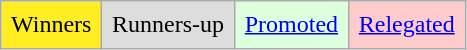<table class="wikitable">
<tr>
<td style="background-color:#FE2;padding:0.4em">Winners</td>
<td style="background-color:#DDD;padding:0.4em">Runners-up</td>
<td style="background-color:#DFD;padding:0.4em"><a href='#'>Promoted</a></td>
<td style="background-color:#FCC;padding:0.4em"><a href='#'>Relegated</a></td>
</tr>
</table>
